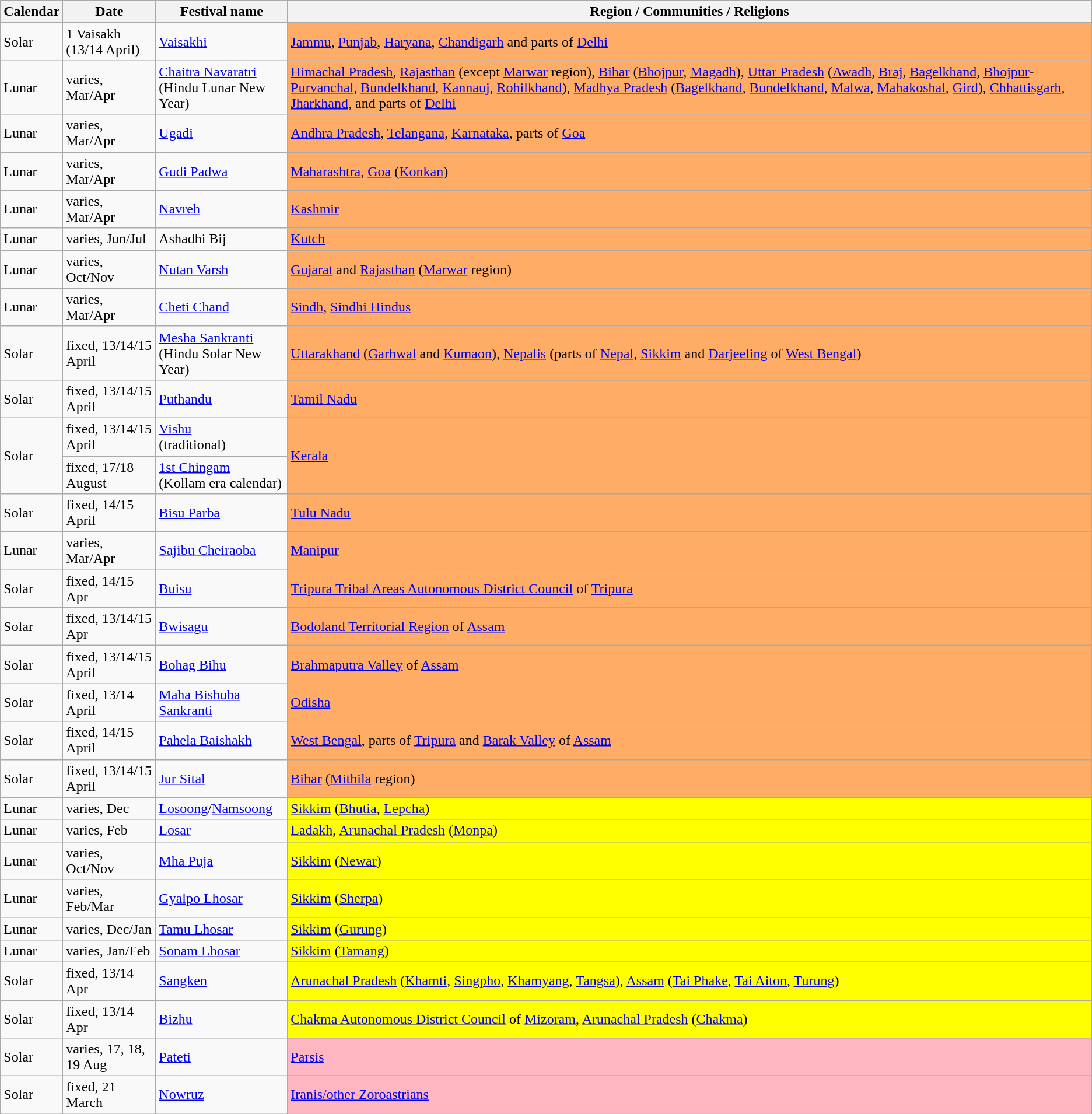<table class="wikitable sortable">
<tr>
<th>Calendar</th>
<th>Date</th>
<th>Festival name</th>
<th>Region / Communities / Religions</th>
</tr>
<tr>
<td>Solar</td>
<td>1 Vaisakh (13/14 April)</td>
<td><a href='#'>Vaisakhi</a></td>
<td style="background: #ffad66;"><a href='#'>Jammu</a>, <a href='#'>Punjab</a>, <a href='#'>Haryana</a>, <a href='#'>Chandigarh</a> and parts of <a href='#'>Delhi</a></td>
</tr>
<tr>
<td>Lunar</td>
<td>varies, Mar/Apr</td>
<td><a href='#'>Chaitra Navaratri</a><br>(Hindu Lunar New Year)</td>
<td style="background: #ffad66;"><a href='#'>Himachal Pradesh</a>,  <a href='#'>Rajasthan</a> (except <a href='#'>Marwar</a> region), <a href='#'>Bihar</a> (<a href='#'>Bhojpur</a>, <a href='#'>Magadh</a>), <a href='#'>Uttar Pradesh</a> (<a href='#'>Awadh</a>, <a href='#'>Braj</a>, <a href='#'>Bagelkhand</a>, <a href='#'>Bhojpur</a>-<a href='#'>Purvanchal</a>, <a href='#'>Bundelkhand</a>, <a href='#'>Kannauj</a>, <a href='#'>Rohilkhand</a>), <a href='#'>Madhya Pradesh</a> (<a href='#'>Bagelkhand</a>, <a href='#'>Bundelkhand</a>, <a href='#'>Malwa</a>, <a href='#'>Mahakoshal</a>, <a href='#'>Gird</a>), <a href='#'>Chhattisgarh</a>, <a href='#'>Jharkhand</a>, and parts of <a href='#'>Delhi</a></td>
</tr>
<tr>
<td>Lunar</td>
<td>varies, Mar/Apr</td>
<td><a href='#'>Ugadi</a></td>
<td style="background: #ffad66;"><a href='#'>Andhra Pradesh</a>, <a href='#'>Telangana</a>, <a href='#'>Karnataka</a>, parts of <a href='#'>Goa</a></td>
</tr>
<tr>
<td>Lunar</td>
<td>varies, Mar/Apr</td>
<td><a href='#'>Gudi Padwa</a></td>
<td style="background: #ffad66;"><a href='#'>Maharashtra</a>, <a href='#'>Goa</a> (<a href='#'>Konkan</a>)</td>
</tr>
<tr>
<td>Lunar</td>
<td>varies, Mar/Apr</td>
<td><a href='#'>Navreh</a></td>
<td style="background: #ffad66;"><a href='#'>Kashmir</a></td>
</tr>
<tr>
<td>Lunar</td>
<td>varies, Jun/Jul</td>
<td>Ashadhi Bij</td>
<td style="background: #ffad66;"><a href='#'>Kutch</a></td>
</tr>
<tr>
<td>Lunar</td>
<td>varies, Oct/Nov</td>
<td><a href='#'>Nutan Varsh</a></td>
<td style="background: #ffad66;"><a href='#'>Gujarat</a> and <a href='#'>Rajasthan</a> (<a href='#'>Marwar</a> region)</td>
</tr>
<tr>
<td>Lunar</td>
<td>varies, Mar/Apr</td>
<td><a href='#'>Cheti Chand</a></td>
<td style="background: #ffad66;"><a href='#'>Sindh</a>, <a href='#'>Sindhi Hindus</a></td>
</tr>
<tr>
<td>Solar</td>
<td>fixed, 13/14/15 April</td>
<td><a href='#'>Mesha Sankranti</a><br>(Hindu Solar New Year)</td>
<td style="background: #ffad66;"><a href='#'>Uttarakhand</a> (<a href='#'>Garhwal</a> and <a href='#'>Kumaon</a>), <a href='#'>Nepalis</a> (parts of <a href='#'>Nepal</a>, <a href='#'>Sikkim</a> and <a href='#'>Darjeeling</a> of <a href='#'>West Bengal</a>)</td>
</tr>
<tr>
<td>Solar</td>
<td>fixed, 13/14/15 April</td>
<td><a href='#'>Puthandu</a></td>
<td style="background: #ffad66;"><a href='#'>Tamil Nadu</a></td>
</tr>
<tr>
<td rowspan="2">Solar</td>
<td>fixed, 13/14/15 April</td>
<td><a href='#'>Vishu</a><br>(traditional)</td>
<td rowspan="2" style="background: #ffad66;"><a href='#'>Kerala</a></td>
</tr>
<tr>
<td>fixed, 17/18 August</td>
<td><a href='#'>1st Chingam</a><br>(Kollam era calendar)</td>
</tr>
<tr>
<td>Solar</td>
<td>fixed, 14/15 April</td>
<td><a href='#'>Bisu Parba</a></td>
<td style="background: #ffad66;"><a href='#'>Tulu Nadu</a></td>
</tr>
<tr>
<td>Lunar</td>
<td>varies, Mar/Apr</td>
<td><a href='#'>Sajibu Cheiraoba</a></td>
<td style="background: #ffad66;"><a href='#'>Manipur</a></td>
</tr>
<tr>
<td>Solar</td>
<td>fixed, 14/15 Apr</td>
<td><a href='#'>Buisu</a></td>
<td style="background: #ffad66;"><a href='#'>Tripura Tribal Areas Autonomous District Council</a> of <a href='#'>Tripura</a></td>
</tr>
<tr>
<td>Solar</td>
<td>fixed, 13/14/15 Apr</td>
<td><a href='#'>Bwisagu</a></td>
<td style="background: #ffad66;"><a href='#'>Bodoland Territorial Region</a> of <a href='#'>Assam</a></td>
</tr>
<tr>
<td>Solar</td>
<td>fixed, 13/14/15 April</td>
<td><a href='#'>Bohag Bihu</a></td>
<td style="background: #ffad66;"><a href='#'>Brahmaputra Valley</a> of <a href='#'>Assam</a></td>
</tr>
<tr>
<td>Solar</td>
<td>fixed, 13/14 April</td>
<td><a href='#'>Maha Bishuba Sankranti</a></td>
<td style="background: #ffad66;"><a href='#'>Odisha</a></td>
</tr>
<tr>
<td>Solar</td>
<td>fixed, 14/15 April</td>
<td><a href='#'>Pahela Baishakh</a></td>
<td style="background: #ffad66;"><a href='#'>West Bengal</a>, parts of <a href='#'>Tripura</a> and <a href='#'>Barak Valley</a> of <a href='#'>Assam</a></td>
</tr>
<tr>
<td>Solar</td>
<td>fixed, 13/14/15 April</td>
<td><a href='#'>Jur Sital</a></td>
<td style="background: #ffad66;"><a href='#'>Bihar</a> (<a href='#'>Mithila</a> region)</td>
</tr>
<tr>
<td>Lunar</td>
<td>varies, Dec</td>
<td><a href='#'>Losoong</a>/<a href='#'>Namsoong</a></td>
<td style="background:yellow;"><a href='#'>Sikkim</a> (<a href='#'>Bhutia</a>, <a href='#'>Lepcha</a>)</td>
</tr>
<tr>
<td>Lunar</td>
<td>varies, Feb</td>
<td><a href='#'>Losar</a></td>
<td style="background:yellow;"><a href='#'>Ladakh</a>, <a href='#'>Arunachal Pradesh</a> (<a href='#'>Monpa</a>)</td>
</tr>
<tr>
<td>Lunar</td>
<td>varies, Oct/Nov</td>
<td><a href='#'>Mha Puja</a></td>
<td style="background:yellow;"><a href='#'>Sikkim</a> (<a href='#'>Newar</a>)</td>
</tr>
<tr>
<td>Lunar</td>
<td>varies, Feb/Mar</td>
<td><a href='#'>Gyalpo Lhosar</a></td>
<td style="background:yellow;"><a href='#'>Sikkim</a> (<a href='#'>Sherpa</a>)</td>
</tr>
<tr>
<td>Lunar</td>
<td>varies, Dec/Jan</td>
<td><a href='#'>Tamu Lhosar</a></td>
<td style="background:yellow;"><a href='#'>Sikkim</a> (<a href='#'>Gurung</a>)</td>
</tr>
<tr>
<td>Lunar</td>
<td>varies, Jan/Feb</td>
<td><a href='#'>Sonam Lhosar</a></td>
<td style="background:yellow;"><a href='#'>Sikkim</a> (<a href='#'>Tamang</a>)</td>
</tr>
<tr>
<td>Solar</td>
<td>fixed, 13/14 Apr</td>
<td><a href='#'>Sangken</a></td>
<td style="background:yellow;"><a href='#'>Arunachal Pradesh</a> (<a href='#'>Khamti</a>, <a href='#'>Singpho</a>, <a href='#'>Khamyang</a>, <a href='#'>Tangsa</a>), <a href='#'>Assam</a> (<a href='#'>Tai Phake</a>, <a href='#'>Tai Aiton</a>, <a href='#'>Turung</a>)</td>
</tr>
<tr>
<td>Solar</td>
<td>fixed, 13/14 Apr</td>
<td><a href='#'>Bizhu</a></td>
<td style="background:yellow;"><a href='#'>Chakma Autonomous District Council</a> of <a href='#'>Mizoram</a>, <a href='#'>Arunachal Pradesh</a> (<a href='#'>Chakma</a>)</td>
</tr>
<tr>
<td>Solar</td>
<td>varies, 17, 18, 19 Aug</td>
<td><a href='#'>Pateti</a></td>
<td style="background:lightpink;"><a href='#'>Parsis</a></td>
</tr>
<tr>
<td>Solar</td>
<td>fixed, 21 March</td>
<td><a href='#'>Nowruz</a></td>
<td style="background:lightpink;"><a href='#'>Iranis/other Zoroastrians</a></td>
</tr>
</table>
